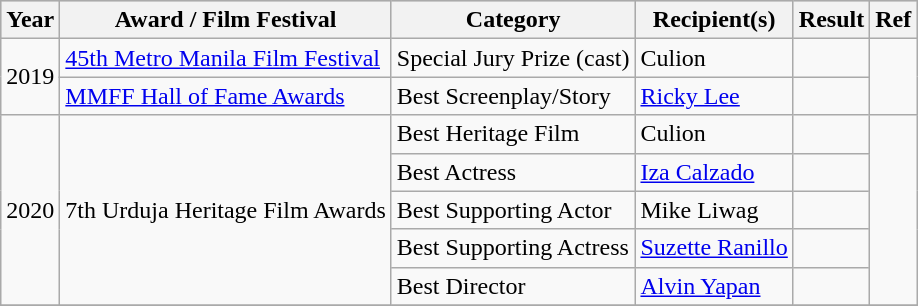<table class="wikitable sortable">
<tr style="background:#ccc; text-align:center;">
<th><strong>Year</strong></th>
<th><strong>Award / Film Festival</strong></th>
<th><strong>Category</strong></th>
<th><strong>Recipient(s)</strong></th>
<th><strong>Result</strong></th>
<th><strong>Ref</strong></th>
</tr>
<tr>
<td rowspan="2">2019</td>
<td><a href='#'>45th Metro Manila Film Festival</a></td>
<td>Special Jury Prize (cast)</td>
<td>Culion</td>
<td></td>
<td rowspan="2"></td>
</tr>
<tr>
<td><a href='#'>MMFF Hall of Fame Awards</a></td>
<td>Best Screenplay/Story</td>
<td><a href='#'>Ricky Lee</a></td>
<td></td>
</tr>
<tr>
<td rowspan="5">2020</td>
<td rowspan="5">7th Urduja Heritage Film Awards</td>
<td>Best Heritage Film</td>
<td>Culion</td>
<td></td>
<td rowspan="5"></td>
</tr>
<tr>
<td>Best Actress</td>
<td><a href='#'>Iza Calzado</a></td>
<td></td>
</tr>
<tr>
<td>Best Supporting Actor</td>
<td>Mike Liwag</td>
<td></td>
</tr>
<tr>
<td>Best Supporting Actress</td>
<td><a href='#'>Suzette Ranillo</a></td>
<td></td>
</tr>
<tr>
<td>Best Director</td>
<td><a href='#'>Alvin Yapan</a></td>
<td></td>
</tr>
<tr>
</tr>
</table>
